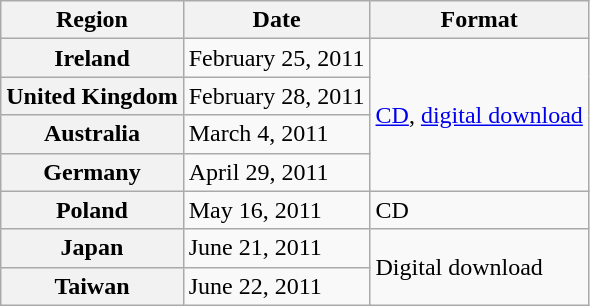<table class="wikitable plainrowheaders">
<tr>
<th>Region</th>
<th>Date</th>
<th>Format</th>
</tr>
<tr>
<th scope="row">Ireland</th>
<td>February 25, 2011</td>
<td rowspan="4"><a href='#'>CD</a>, <a href='#'>digital download</a></td>
</tr>
<tr>
<th scope="row">United Kingdom</th>
<td>February 28, 2011</td>
</tr>
<tr>
<th scope="row">Australia</th>
<td>March 4, 2011</td>
</tr>
<tr>
<th scope="row">Germany</th>
<td>April 29, 2011</td>
</tr>
<tr>
<th scope="row">Poland</th>
<td>May 16, 2011</td>
<td>CD</td>
</tr>
<tr>
<th scope="row">Japan</th>
<td>June 21, 2011</td>
<td rowspan="2">Digital download</td>
</tr>
<tr>
<th scope="row">Taiwan</th>
<td>June 22, 2011</td>
</tr>
</table>
